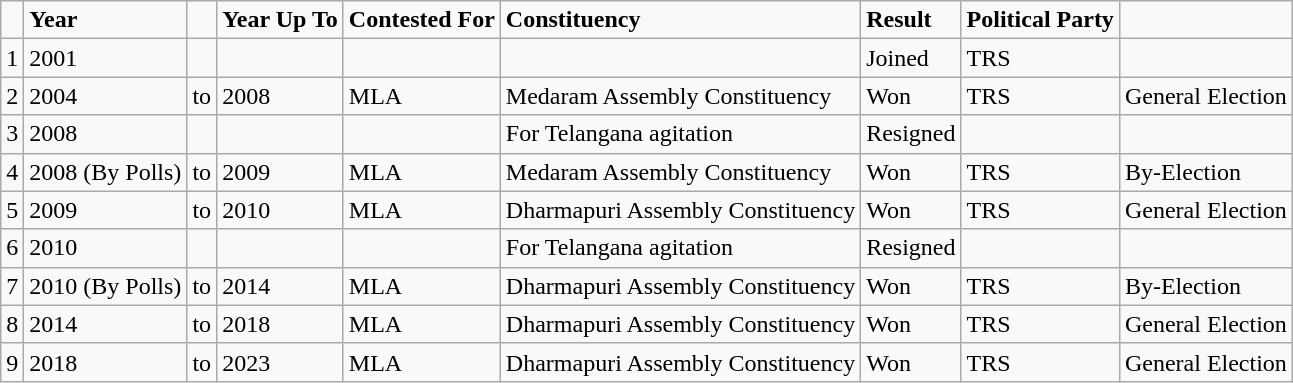<table class="wikitable mw-collapsible mw-collapsed">
<tr>
<td></td>
<td><strong>Year</strong></td>
<td></td>
<td><strong>Year Up To</strong></td>
<td><strong>Contested For</strong></td>
<td><strong>Constituency</strong></td>
<td><strong>Result</strong></td>
<td><strong>Political Party</strong></td>
<td></td>
</tr>
<tr>
<td>1</td>
<td>2001</td>
<td></td>
<td></td>
<td></td>
<td></td>
<td>Joined</td>
<td>TRS</td>
<td></td>
</tr>
<tr>
<td>2</td>
<td>2004</td>
<td>to</td>
<td>2008</td>
<td>MLA</td>
<td>Medaram Assembly Constituency</td>
<td>Won</td>
<td>TRS</td>
<td>General Election</td>
</tr>
<tr>
<td>3</td>
<td>2008</td>
<td></td>
<td></td>
<td></td>
<td>For Telangana agitation</td>
<td>Resigned</td>
<td></td>
<td></td>
</tr>
<tr>
<td>4</td>
<td>2008 (By Polls)</td>
<td>to</td>
<td>2009</td>
<td>MLA</td>
<td>Medaram Assembly Constituency</td>
<td>Won</td>
<td>TRS</td>
<td>By-Election</td>
</tr>
<tr>
<td>5</td>
<td>2009</td>
<td>to</td>
<td>2010</td>
<td>MLA</td>
<td>Dharmapuri Assembly Constituency</td>
<td>Won</td>
<td>TRS</td>
<td>General Election</td>
</tr>
<tr>
<td>6</td>
<td>2010</td>
<td></td>
<td></td>
<td></td>
<td>For Telangana agitation</td>
<td>Resigned</td>
<td></td>
<td></td>
</tr>
<tr>
<td>7</td>
<td>2010 (By Polls)</td>
<td>to</td>
<td>2014</td>
<td>MLA</td>
<td>Dharmapuri Assembly Constituency</td>
<td>Won</td>
<td>TRS</td>
<td>By-Election</td>
</tr>
<tr>
<td>8</td>
<td>2014</td>
<td>to</td>
<td>2018</td>
<td>MLA</td>
<td>Dharmapuri Assembly Constituency</td>
<td>Won</td>
<td>TRS</td>
<td>General Election</td>
</tr>
<tr>
<td>9</td>
<td>2018</td>
<td>to</td>
<td>2023</td>
<td>MLA</td>
<td>Dharmapuri Assembly Constituency</td>
<td>Won</td>
<td>TRS</td>
<td>General Election</td>
</tr>
</table>
